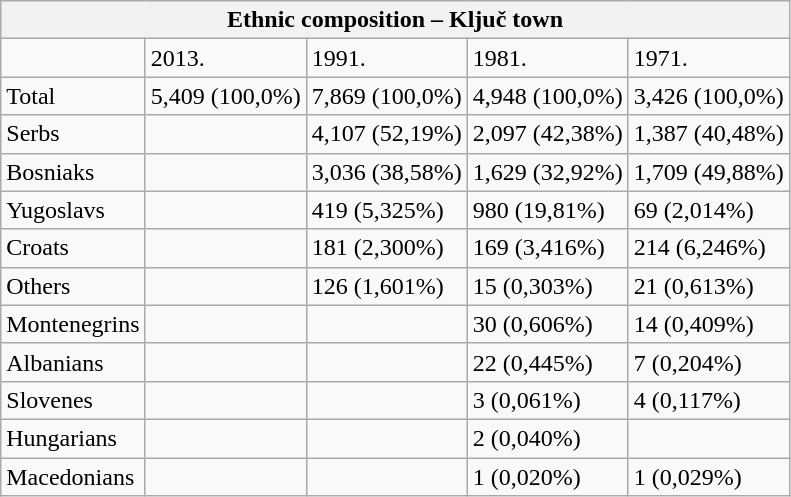<table class="wikitable">
<tr>
<th colspan="8">Ethnic composition – Ključ town</th>
</tr>
<tr>
<td></td>
<td>2013.</td>
<td>1991.</td>
<td>1981.</td>
<td>1971.</td>
</tr>
<tr>
<td>Total</td>
<td>5,409 (100,0%)</td>
<td>7,869 (100,0%)</td>
<td>4,948 (100,0%)</td>
<td>3,426 (100,0%)</td>
</tr>
<tr>
<td>Serbs</td>
<td></td>
<td>4,107 (52,19%)</td>
<td>2,097 (42,38%)</td>
<td>1,387 (40,48%)</td>
</tr>
<tr>
<td>Bosniaks</td>
<td></td>
<td>3,036 (38,58%)</td>
<td>1,629 (32,92%)</td>
<td>1,709 (49,88%)</td>
</tr>
<tr>
<td>Yugoslavs</td>
<td></td>
<td>419 (5,325%)</td>
<td>980 (19,81%)</td>
<td>69 (2,014%)</td>
</tr>
<tr>
<td>Croats</td>
<td></td>
<td>181 (2,300%)</td>
<td>169 (3,416%)</td>
<td>214 (6,246%)</td>
</tr>
<tr>
<td>Others</td>
<td></td>
<td>126 (1,601%)</td>
<td>15 (0,303%)</td>
<td>21 (0,613%)</td>
</tr>
<tr>
<td>Montenegrins</td>
<td></td>
<td></td>
<td>30 (0,606%)</td>
<td>14 (0,409%)</td>
</tr>
<tr>
<td>Albanians</td>
<td></td>
<td></td>
<td>22 (0,445%)</td>
<td>7 (0,204%)</td>
</tr>
<tr>
<td>Slovenes</td>
<td></td>
<td></td>
<td>3 (0,061%)</td>
<td>4 (0,117%)</td>
</tr>
<tr>
<td>Hungarians</td>
<td></td>
<td></td>
<td>2 (0,040%)</td>
<td></td>
</tr>
<tr>
<td>Macedonians</td>
<td></td>
<td></td>
<td>1 (0,020%)</td>
<td>1 (0,029%)</td>
</tr>
</table>
